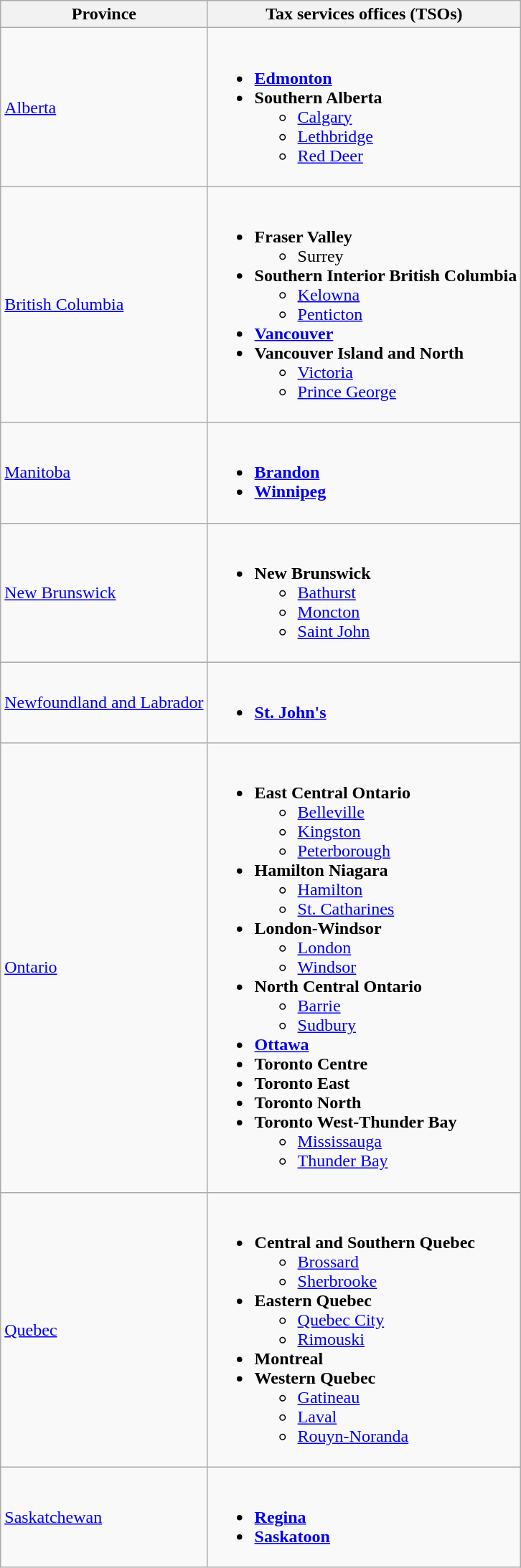<table class="wikitable mw-collapsible">
<tr>
<th>Province</th>
<th>Tax services offices (TSOs)</th>
</tr>
<tr>
<td><a href='#'>Alberta</a></td>
<td><br><ul><li><strong><a href='#'>Edmonton</a></strong></li><li><strong>Southern Alberta</strong><ul><li><a href='#'>Calgary</a></li><li><a href='#'>Lethbridge</a></li><li><a href='#'>Red Deer</a></li></ul></li></ul></td>
</tr>
<tr>
<td><a href='#'>British Columbia</a></td>
<td><br><ul><li><strong>Fraser Valley</strong><ul><li>Surrey</li></ul></li><li><strong>Southern Interior British Columbia</strong><ul><li><a href='#'>Kelowna</a></li><li><a href='#'>Penticton</a></li></ul></li><li><strong><a href='#'>Vancouver</a></strong></li><li><strong>Vancouver Island and North</strong><ul><li><a href='#'>Victoria</a></li><li><a href='#'>Prince George</a></li></ul></li></ul></td>
</tr>
<tr>
<td><a href='#'>Manitoba</a></td>
<td><br><ul><li><strong><a href='#'>Brandon</a></strong></li><li><strong><a href='#'>Winnipeg</a></strong></li></ul></td>
</tr>
<tr>
<td><a href='#'>New Brunswick</a></td>
<td><br><ul><li><strong>New Brunswick</strong><ul><li><a href='#'>Bathurst</a></li><li><a href='#'>Moncton</a></li><li><a href='#'>Saint John</a></li></ul></li></ul></td>
</tr>
<tr>
<td><a href='#'>Newfoundland and Labrador</a></td>
<td><br><ul><li><strong><a href='#'>St. John's</a></strong></li></ul></td>
</tr>
<tr>
<td><a href='#'>Ontario</a></td>
<td><br><ul><li><strong>East Central Ontario</strong><ul><li><a href='#'>Belleville</a></li><li><a href='#'>Kingston</a></li><li><a href='#'>Peterborough</a></li></ul></li><li><strong>Hamilton Niagara</strong><ul><li><a href='#'>Hamilton</a></li><li><a href='#'>St. Catharines</a></li></ul></li><li><strong>London-Windsor</strong><ul><li><a href='#'>London</a></li><li><a href='#'>Windsor</a></li></ul></li><li><strong>North Central Ontario</strong><ul><li><a href='#'>Barrie</a></li><li><a href='#'>Sudbury</a></li></ul></li><li><strong><a href='#'>Ottawa</a></strong></li><li><strong>Toronto Centre</strong></li><li><strong>Toronto East</strong></li><li><strong>Toronto North</strong></li><li><strong>Toronto West-Thunder Bay</strong><ul><li><a href='#'>Mississauga</a></li><li><a href='#'>Thunder Bay</a></li></ul></li></ul></td>
</tr>
<tr>
<td><a href='#'>Quebec</a></td>
<td><br><ul><li><strong>Central and Southern Quebec</strong><ul><li><a href='#'>Brossard</a></li><li><a href='#'>Sherbrooke</a></li></ul></li><li><strong>Eastern Quebec</strong><ul><li><a href='#'>Quebec City</a></li><li><a href='#'>Rimouski</a></li></ul></li><li><strong>Montreal</strong></li><li><strong>Western Quebec</strong><ul><li><a href='#'>Gatineau</a></li><li><a href='#'>Laval</a></li><li><a href='#'>Rouyn-Noranda</a></li></ul></li></ul></td>
</tr>
<tr>
<td><a href='#'>Saskatchewan</a></td>
<td><br><ul><li><strong><a href='#'>Regina</a></strong></li><li><strong><a href='#'>Saskatoon</a></strong></li></ul></td>
</tr>
</table>
